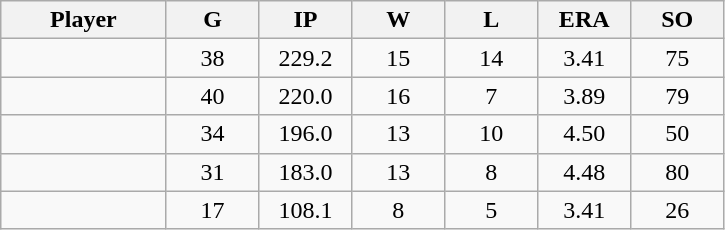<table class="wikitable sortable">
<tr>
<th bgcolor="#DDDDFF" width="16%">Player</th>
<th bgcolor="#DDDDFF" width="9%">G</th>
<th bgcolor="#DDDDFF" width="9%">IP</th>
<th bgcolor="#DDDDFF" width="9%">W</th>
<th bgcolor="#DDDDFF" width="9%">L</th>
<th bgcolor="#DDDDFF" width="9%">ERA</th>
<th bgcolor="#DDDDFF" width="9%">SO</th>
</tr>
<tr align="center">
<td></td>
<td>38</td>
<td>229.2</td>
<td>15</td>
<td>14</td>
<td>3.41</td>
<td>75</td>
</tr>
<tr align="center">
<td></td>
<td>40</td>
<td>220.0</td>
<td>16</td>
<td>7</td>
<td>3.89</td>
<td>79</td>
</tr>
<tr align="center">
<td></td>
<td>34</td>
<td>196.0</td>
<td>13</td>
<td>10</td>
<td>4.50</td>
<td>50</td>
</tr>
<tr align="center">
<td></td>
<td>31</td>
<td>183.0</td>
<td>13</td>
<td>8</td>
<td>4.48</td>
<td>80</td>
</tr>
<tr align="center">
<td></td>
<td>17</td>
<td>108.1</td>
<td>8</td>
<td>5</td>
<td>3.41</td>
<td>26</td>
</tr>
</table>
